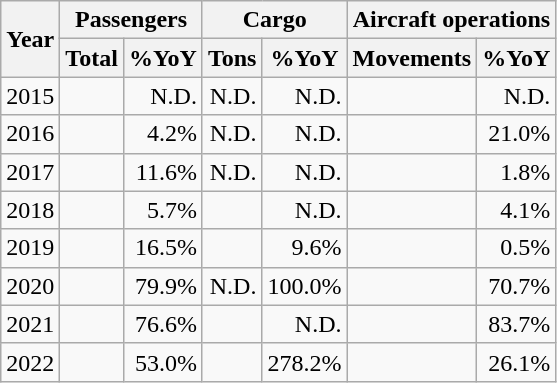<table class="wikitable">
<tr>
<th scope=col rowspan="2">Year</th>
<th scope=col colspan="2">Passengers</th>
<th scope=col colspan="2">Cargo</th>
<th scope=col colspan="2">Aircraft operations</th>
</tr>
<tr>
<th scope=col>Total</th>
<th>%YoY</th>
<th>Tons</th>
<th>%YoY</th>
<th>Movements</th>
<th>%YoY</th>
</tr>
<tr style="text-align:right;">
<td>2015</td>
<td></td>
<td>N.D.</td>
<td>N.D.</td>
<td>N.D.</td>
<td></td>
<td>N.D.</td>
</tr>
<tr style="text-align:right;">
<td>2016</td>
<td></td>
<td> 4.2%</td>
<td>N.D.</td>
<td>N.D.</td>
<td></td>
<td> 21.0%</td>
</tr>
<tr style="text-align:right;">
<td>2017</td>
<td></td>
<td> 11.6%</td>
<td>N.D.</td>
<td>N.D.</td>
<td></td>
<td> 1.8%</td>
</tr>
<tr style="text-align:right;">
<td>2018</td>
<td></td>
<td> 5.7%</td>
<td></td>
<td>N.D.</td>
<td></td>
<td> 4.1%</td>
</tr>
<tr style="text-align:right;">
<td>2019</td>
<td></td>
<td> 16.5%</td>
<td></td>
<td> 9.6%</td>
<td></td>
<td> 0.5%</td>
</tr>
<tr style="text-align:right;">
<td>2020</td>
<td></td>
<td> 79.9%</td>
<td>N.D.</td>
<td> 100.0%</td>
<td></td>
<td> 70.7%</td>
</tr>
<tr style="text-align:right;">
<td>2021</td>
<td></td>
<td> 76.6%</td>
<td></td>
<td>N.D.</td>
<td></td>
<td> 83.7%</td>
</tr>
<tr style="text-align:right;">
<td>2022</td>
<td></td>
<td> 53.0%</td>
<td></td>
<td> 278.2%</td>
<td></td>
<td> 26.1%</td>
</tr>
</table>
